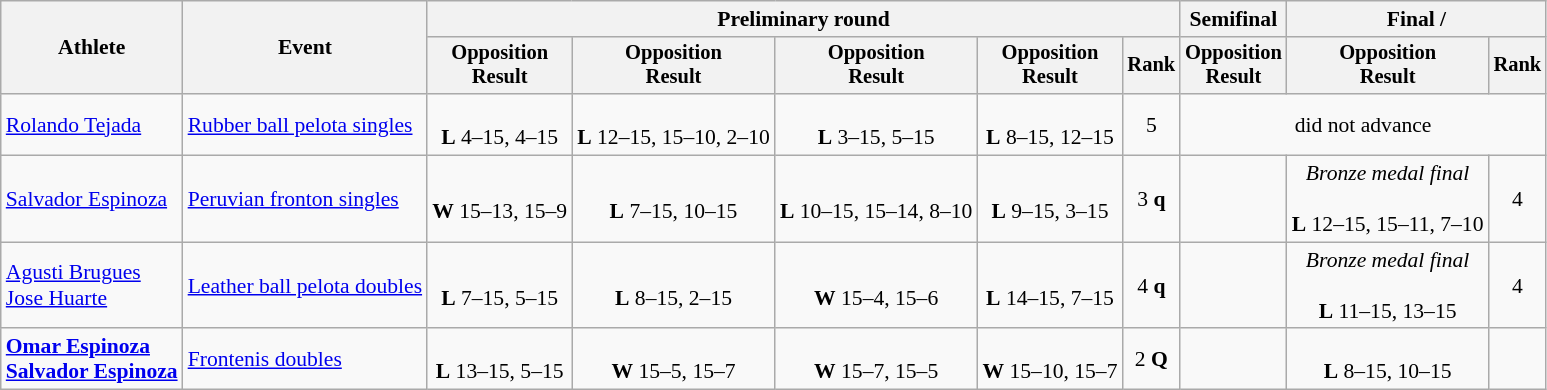<table class=wikitable style=font-size:90%;text-align:center>
<tr>
<th rowspan=2>Athlete</th>
<th rowspan=2>Event</th>
<th colspan=5>Preliminary round</th>
<th>Semifinal</th>
<th colspan=2>Final / </th>
</tr>
<tr style=font-size:95%>
<th>Opposition<br>Result</th>
<th>Opposition<br>Result</th>
<th>Opposition<br>Result</th>
<th>Opposition<br>Result</th>
<th>Rank</th>
<th>Opposition<br>Result</th>
<th>Opposition<br>Result</th>
<th>Rank</th>
</tr>
<tr>
<td align=left><a href='#'>Rolando Tejada</a></td>
<td align=left><a href='#'>Rubber ball pelota singles</a></td>
<td><br><strong>L</strong> 4–15, 4–15</td>
<td><br><strong>L</strong> 12–15, 15–10, 2–10</td>
<td><br><strong>L</strong> 3–15, 5–15</td>
<td><br><strong>L</strong> 8–15, 12–15</td>
<td>5</td>
<td colspan=3>did not advance</td>
</tr>
<tr>
<td align=left><a href='#'>Salvador Espinoza</a></td>
<td align=left><a href='#'>Peruvian fronton singles</a></td>
<td><br><strong>W</strong> 15–13, 15–9</td>
<td><br><strong>L</strong> 7–15, 10–15</td>
<td><br><strong>L</strong> 10–15, 15–14, 8–10</td>
<td><br><strong>L</strong> 9–15, 3–15</td>
<td>3 <strong>q</strong></td>
<td></td>
<td><em>Bronze medal final</em><br><br><strong>L</strong> 12–15, 15–11, 7–10</td>
<td>4</td>
</tr>
<tr>
<td align=left><a href='#'>Agusti Brugues</a><br><a href='#'>Jose Huarte</a></td>
<td align=left><a href='#'>Leather ball pelota doubles</a></td>
<td><br><strong>L</strong> 7–15, 5–15</td>
<td><br><strong>L</strong> 8–15, 2–15</td>
<td><br><strong>W</strong> 15–4, 15–6</td>
<td><br><strong>L</strong> 14–15, 7–15</td>
<td>4 <strong>q</strong></td>
<td></td>
<td><em>Bronze medal final</em><br><br><strong>L</strong> 11–15, 13–15</td>
<td>4</td>
</tr>
<tr>
<td align=left><strong><a href='#'>Omar Espinoza</a><br><a href='#'>Salvador Espinoza</a></strong></td>
<td align=left><a href='#'>Frontenis doubles</a></td>
<td><br><strong>L</strong> 13–15, 5–15</td>
<td><br><strong>W</strong> 15–5, 15–7</td>
<td><br> <strong>W</strong> 15–7, 15–5</td>
<td><br><strong>W</strong> 15–10, 15–7</td>
<td>2 <strong>Q</strong></td>
<td></td>
<td><br><strong>L</strong> 8–15, 10–15</td>
<td></td>
</tr>
</table>
